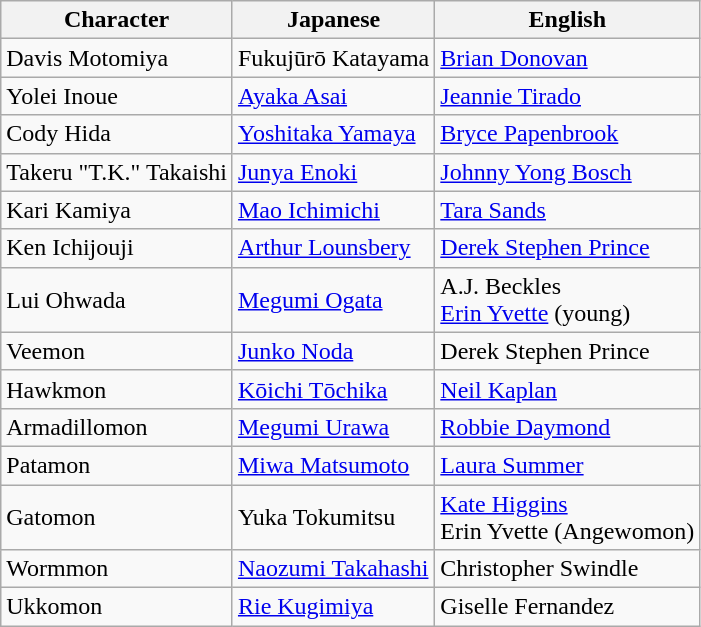<table class="wikitable">
<tr>
<th>Character</th>
<th>Japanese</th>
<th>English</th>
</tr>
<tr>
<td>Davis Motomiya</td>
<td>Fukujūrō Katayama</td>
<td><a href='#'>Brian Donovan</a></td>
</tr>
<tr>
<td>Yolei Inoue</td>
<td><a href='#'>Ayaka Asai</a></td>
<td><a href='#'>Jeannie Tirado</a></td>
</tr>
<tr>
<td>Cody Hida</td>
<td><a href='#'>Yoshitaka Yamaya</a></td>
<td><a href='#'>Bryce Papenbrook</a></td>
</tr>
<tr>
<td>Takeru "T.K." Takaishi</td>
<td><a href='#'>Junya Enoki</a></td>
<td><a href='#'>Johnny Yong Bosch</a></td>
</tr>
<tr>
<td>Kari Kamiya</td>
<td><a href='#'>Mao Ichimichi</a></td>
<td><a href='#'>Tara Sands</a></td>
</tr>
<tr>
<td>Ken Ichijouji</td>
<td><a href='#'>Arthur Lounsbery</a></td>
<td><a href='#'>Derek Stephen Prince</a></td>
</tr>
<tr>
<td>Lui Ohwada</td>
<td><a href='#'>Megumi Ogata</a></td>
<td>A.J. Beckles <br> <a href='#'>Erin Yvette</a> (young)</td>
</tr>
<tr>
<td>Veemon</td>
<td><a href='#'>Junko Noda</a></td>
<td>Derek Stephen Prince</td>
</tr>
<tr>
<td>Hawkmon</td>
<td><a href='#'>Kōichi Tōchika</a></td>
<td><a href='#'>Neil Kaplan</a></td>
</tr>
<tr>
<td>Armadillomon</td>
<td><a href='#'>Megumi Urawa</a></td>
<td><a href='#'>Robbie Daymond</a></td>
</tr>
<tr>
<td>Patamon</td>
<td><a href='#'>Miwa Matsumoto</a></td>
<td><a href='#'>Laura Summer</a></td>
</tr>
<tr>
<td>Gatomon</td>
<td>Yuka Tokumitsu</td>
<td><a href='#'>Kate Higgins</a> <br> Erin Yvette (Angewomon)</td>
</tr>
<tr>
<td>Wormmon</td>
<td><a href='#'>Naozumi Takahashi</a></td>
<td>Christopher Swindle</td>
</tr>
<tr>
<td>Ukkomon</td>
<td><a href='#'>Rie Kugimiya</a></td>
<td>Giselle Fernandez</td>
</tr>
</table>
